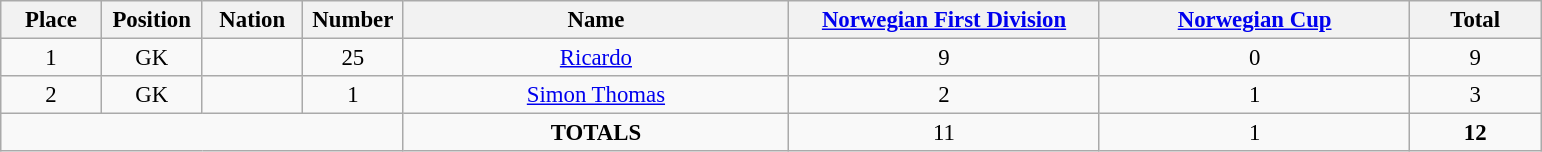<table class="wikitable" style="font-size: 95%; text-align: center;">
<tr>
<th width=60>Place</th>
<th width=60>Position</th>
<th width=60>Nation</th>
<th width=60>Number</th>
<th width=250>Name</th>
<th width=200><a href='#'>Norwegian First Division</a></th>
<th width=200><a href='#'>Norwegian Cup</a></th>
<th width=80><strong>Total</strong></th>
</tr>
<tr>
<td>1</td>
<td>GK</td>
<td></td>
<td>25</td>
<td><a href='#'>Ricardo</a></td>
<td>9</td>
<td>0</td>
<td>9</td>
</tr>
<tr>
<td>2</td>
<td>GK</td>
<td></td>
<td>1</td>
<td><a href='#'>Simon Thomas</a></td>
<td>2</td>
<td>1</td>
<td>3</td>
</tr>
<tr>
<td colspan="4"></td>
<td><strong>TOTALS</strong></td>
<td>11</td>
<td>1</td>
<td><strong>12</strong></td>
</tr>
</table>
